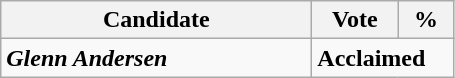<table class="wikitable">
<tr>
<th bgcolor="#DDDDFF" width="200px">Candidate</th>
<th bgcolor="#DDDDFF" width="50px">Vote</th>
<th bgcolor="#DDDDFF" width="30px">%</th>
</tr>
<tr>
<td><strong><em>Glenn Andersen</em></strong></td>
<td colspan="2"><strong>Acclaimed</strong></td>
</tr>
</table>
